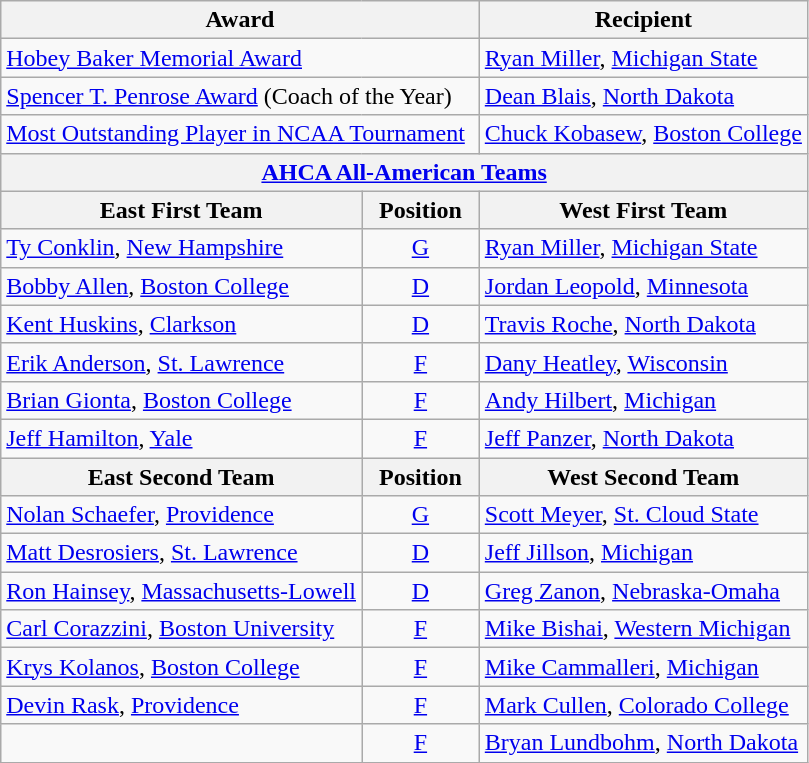<table class="wikitable">
<tr>
<th colspan=2>Award</th>
<th>Recipient</th>
</tr>
<tr>
<td colspan=2><a href='#'>Hobey Baker Memorial Award</a></td>
<td><a href='#'>Ryan Miller</a>, <a href='#'>Michigan State</a></td>
</tr>
<tr>
<td colspan=2><a href='#'>Spencer T. Penrose Award</a> (Coach of the Year)</td>
<td><a href='#'>Dean Blais</a>, <a href='#'>North Dakota</a></td>
</tr>
<tr>
<td colspan=2><a href='#'>Most Outstanding Player in NCAA Tournament</a></td>
<td><a href='#'>Chuck Kobasew</a>, <a href='#'>Boston College</a></td>
</tr>
<tr>
<th colspan=3><a href='#'>AHCA All-American Teams</a></th>
</tr>
<tr>
<th>East First Team</th>
<th>  Position  </th>
<th>West First Team</th>
</tr>
<tr>
<td><a href='#'>Ty Conklin</a>, <a href='#'>New Hampshire</a></td>
<td align=center><a href='#'>G</a></td>
<td><a href='#'>Ryan Miller</a>, <a href='#'>Michigan State</a></td>
</tr>
<tr>
<td><a href='#'>Bobby Allen</a>, <a href='#'>Boston College</a></td>
<td align=center><a href='#'>D</a></td>
<td><a href='#'>Jordan Leopold</a>, <a href='#'>Minnesota</a></td>
</tr>
<tr>
<td><a href='#'>Kent Huskins</a>, <a href='#'>Clarkson</a></td>
<td align=center><a href='#'>D</a></td>
<td><a href='#'>Travis Roche</a>, <a href='#'>North Dakota</a></td>
</tr>
<tr>
<td><a href='#'>Erik Anderson</a>, <a href='#'>St. Lawrence</a></td>
<td align=center><a href='#'>F</a></td>
<td><a href='#'>Dany Heatley</a>, <a href='#'>Wisconsin</a></td>
</tr>
<tr>
<td><a href='#'>Brian Gionta</a>, <a href='#'>Boston College</a></td>
<td align=center><a href='#'>F</a></td>
<td><a href='#'>Andy Hilbert</a>, <a href='#'>Michigan</a></td>
</tr>
<tr>
<td><a href='#'>Jeff Hamilton</a>, <a href='#'>Yale</a></td>
<td align=center><a href='#'>F</a></td>
<td><a href='#'>Jeff Panzer</a>, <a href='#'>North Dakota</a></td>
</tr>
<tr>
<th>East Second Team</th>
<th>  Position  </th>
<th>West Second Team</th>
</tr>
<tr>
<td><a href='#'>Nolan Schaefer</a>, <a href='#'>Providence</a></td>
<td align=center><a href='#'>G</a></td>
<td><a href='#'>Scott Meyer</a>, <a href='#'>St. Cloud State</a></td>
</tr>
<tr>
<td><a href='#'>Matt Desrosiers</a>, <a href='#'>St. Lawrence</a></td>
<td align=center><a href='#'>D</a></td>
<td><a href='#'>Jeff Jillson</a>, <a href='#'>Michigan</a></td>
</tr>
<tr>
<td><a href='#'>Ron Hainsey</a>, <a href='#'>Massachusetts-Lowell</a></td>
<td align=center><a href='#'>D</a></td>
<td><a href='#'>Greg Zanon</a>, <a href='#'>Nebraska-Omaha</a></td>
</tr>
<tr>
<td><a href='#'>Carl Corazzini</a>, <a href='#'>Boston University</a></td>
<td align=center><a href='#'>F</a></td>
<td><a href='#'>Mike Bishai</a>, <a href='#'>Western Michigan</a></td>
</tr>
<tr>
<td><a href='#'>Krys Kolanos</a>, <a href='#'>Boston College</a></td>
<td align=center><a href='#'>F</a></td>
<td><a href='#'>Mike Cammalleri</a>, <a href='#'>Michigan</a></td>
</tr>
<tr>
<td><a href='#'>Devin Rask</a>, <a href='#'>Providence</a></td>
<td align=center><a href='#'>F</a></td>
<td><a href='#'>Mark Cullen</a>, <a href='#'>Colorado College</a></td>
</tr>
<tr>
<td></td>
<td align=center><a href='#'>F</a></td>
<td><a href='#'>Bryan Lundbohm</a>, <a href='#'>North Dakota</a></td>
</tr>
</table>
